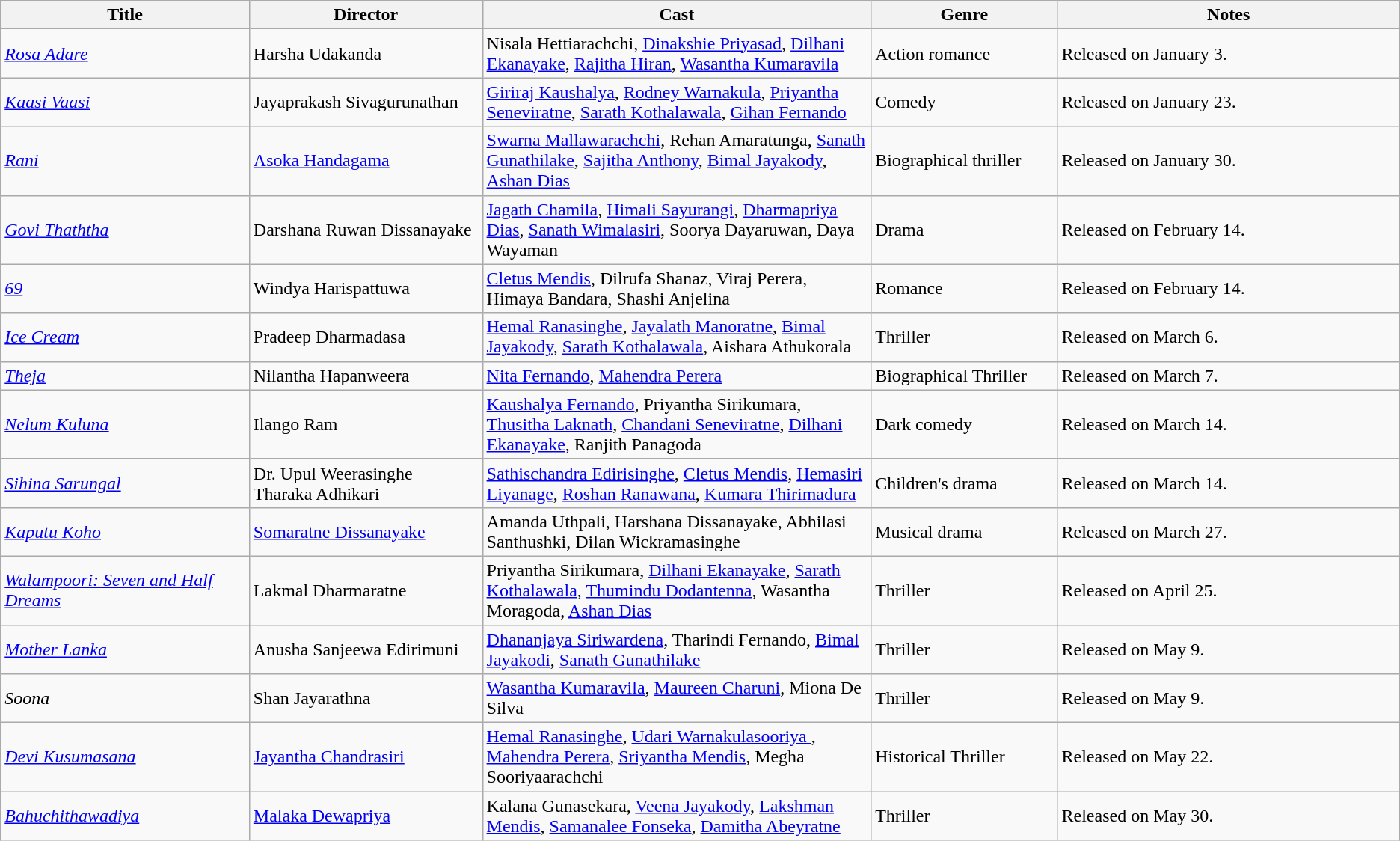<table class="wikitable">
<tr>
<th width=16%>Title</th>
<th width=15%>Director</th>
<th width=25%>Cast</th>
<th width=12%>Genre</th>
<th width=22%>Notes</th>
</tr>
<tr>
<td><em><a href='#'>Rosa Adare</a></em></td>
<td>Harsha Udakanda</td>
<td>Nisala Hettiarachchi, <a href='#'>Dinakshie Priyasad</a>, <a href='#'>Dilhani Ekanayake</a>, <a href='#'>Rajitha Hiran</a>, <a href='#'>Wasantha Kumaravila</a></td>
<td>Action romance</td>
<td>Released on January 3.</td>
</tr>
<tr>
<td><em><a href='#'>Kaasi Vaasi</a></em></td>
<td>Jayaprakash Sivagurunathan</td>
<td><a href='#'>Giriraj Kaushalya</a>, <a href='#'>Rodney Warnakula</a>, <a href='#'>Priyantha Seneviratne</a>, <a href='#'>Sarath Kothalawala</a>, <a href='#'>Gihan Fernando</a></td>
<td>Comedy</td>
<td>Released on January 23.</td>
</tr>
<tr>
<td><em><a href='#'>Rani</a></em></td>
<td><a href='#'>Asoka Handagama</a></td>
<td><a href='#'>Swarna Mallawarachchi</a>, Rehan Amaratunga, <a href='#'>Sanath Gunathilake</a>, <a href='#'>Sajitha Anthony</a>, <a href='#'>Bimal Jayakody</a>, <a href='#'>Ashan Dias</a></td>
<td>Biographical thriller</td>
<td>Released on January 30.</td>
</tr>
<tr>
<td><em><a href='#'>Govi Thaththa</a></em></td>
<td>Darshana Ruwan Dissanayake</td>
<td><a href='#'>Jagath Chamila</a>, <a href='#'>Himali Sayurangi</a>, <a href='#'>Dharmapriya Dias</a>, <a href='#'>Sanath Wimalasiri</a>, Soorya Dayaruwan, Daya Wayaman</td>
<td>Drama</td>
<td>Released on February 14.</td>
</tr>
<tr>
<td><em><a href='#'>69</a></em></td>
<td>Windya Harispattuwa</td>
<td><a href='#'>Cletus Mendis</a>, Dilrufa Shanaz, Viraj Perera, Himaya Bandara, Shashi Anjelina</td>
<td>Romance</td>
<td>Released on February 14.</td>
</tr>
<tr>
<td><em><a href='#'>Ice Cream</a></em></td>
<td>Pradeep Dharmadasa</td>
<td><a href='#'>Hemal Ranasinghe</a>, <a href='#'>Jayalath Manoratne</a>, <a href='#'>Bimal Jayakody</a>, <a href='#'>Sarath Kothalawala</a>, Aishara Athukorala</td>
<td>Thriller</td>
<td>Released on March 6.</td>
</tr>
<tr>
<td><em><a href='#'>Theja</a></em></td>
<td>Nilantha Hapanweera</td>
<td><a href='#'>Nita Fernando</a>, <a href='#'>Mahendra Perera</a></td>
<td>Biographical Thriller</td>
<td>Released on March 7.</td>
</tr>
<tr>
<td><em><a href='#'>Nelum Kuluna</a></em></td>
<td>Ilango Ram</td>
<td><a href='#'>Kaushalya Fernando</a>, Priyantha Sirikumara, <a href='#'>Thusitha Laknath</a>, <a href='#'>Chandani Seneviratne</a>, <a href='#'>Dilhani Ekanayake</a>, Ranjith Panagoda</td>
<td>Dark comedy</td>
<td>Released on March 14.</td>
</tr>
<tr>
<td><em><a href='#'>Sihina Sarungal</a></em></td>
<td>Dr. Upul Weerasinghe <br>Tharaka Adhikari</td>
<td><a href='#'>Sathischandra Edirisinghe</a>, <a href='#'>Cletus Mendis</a>, <a href='#'>Hemasiri Liyanage</a>, <a href='#'>Roshan Ranawana</a>, <a href='#'>Kumara Thirimadura</a></td>
<td>Children's drama</td>
<td>Released on March 14.</td>
</tr>
<tr>
<td><em><a href='#'>Kaputu Koho</a></em></td>
<td><a href='#'>Somaratne Dissanayake</a></td>
<td>Amanda Uthpali, Harshana Dissanayake, Abhilasi Santhushki, Dilan Wickramasinghe</td>
<td>Musical drama</td>
<td>Released on March 27.</td>
</tr>
<tr>
<td><em><a href='#'>Walampoori: Seven and Half Dreams</a></em></td>
<td>Lakmal Dharmaratne</td>
<td>Priyantha Sirikumara, <a href='#'>Dilhani Ekanayake</a>, <a href='#'>Sarath Kothalawala</a>, <a href='#'>Thumindu Dodantenna</a>, Wasantha Moragoda, <a href='#'>Ashan Dias</a></td>
<td>Thriller</td>
<td>Released on April 25.</td>
</tr>
<tr>
<td><em><a href='#'>Mother Lanka</a></em></td>
<td>Anusha Sanjeewa Edirimuni</td>
<td><a href='#'>Dhananjaya Siriwardena</a>, Tharindi Fernando, <a href='#'>Bimal Jayakodi</a>, <a href='#'>Sanath Gunathilake</a></td>
<td>Thriller</td>
<td>Released on May 9.</td>
</tr>
<tr>
<td><em>Soona</em></td>
<td>Shan Jayarathna</td>
<td><a href='#'>Wasantha Kumaravila</a>, <a href='#'>Maureen Charuni</a>, Miona De Silva</td>
<td>Thriller</td>
<td>Released on May 9.</td>
</tr>
<tr>
<td><em><a href='#'>Devi Kusumasana</a></em></td>
<td><a href='#'>Jayantha Chandrasiri</a></td>
<td><a href='#'>Hemal Ranasinghe</a>, <a href='#'>Udari Warnakulasooriya </a>, <a href='#'>Mahendra Perera</a>, <a href='#'>Sriyantha Mendis</a>, Megha Sooriyaarachchi</td>
<td>Historical Thriller</td>
<td>Released on May 22.</td>
</tr>
<tr>
<td><em><a href='#'>Bahuchithawadiya</a></em></td>
<td><a href='#'>Malaka Dewapriya</a></td>
<td>Kalana Gunasekara, <a href='#'>Veena Jayakody</a>, <a href='#'>Lakshman Mendis</a>, <a href='#'>Samanalee Fonseka</a>, <a href='#'>Damitha Abeyratne</a></td>
<td>Thriller</td>
<td>Released on May 30.</td>
</tr>
</table>
